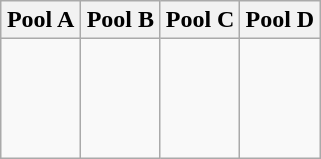<table class="wikitable">
<tr>
<th width=25%>Pool A</th>
<th width=25%>Pool B</th>
<th width=25%>Pool C</th>
<th width=25%>Pool D</th>
</tr>
<tr>
<td><br><br>
<br>
<br>
</td>
<td><br><br>
<br>
<br>
</td>
<td><br><br>
<br>
<br>
</td>
<td><br><br>
<br>
<br>
</td>
</tr>
</table>
